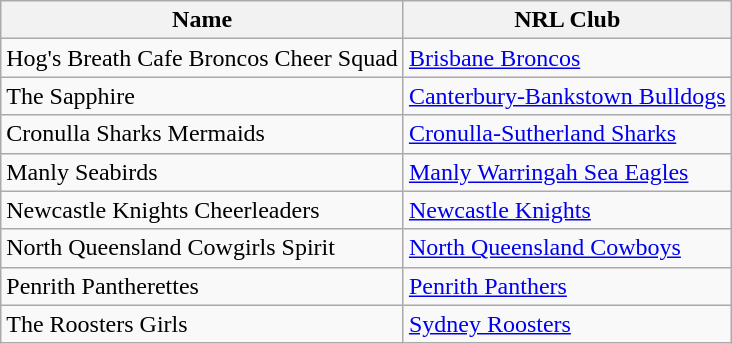<table class="wikitable sortable">
<tr>
<th>Name</th>
<th>NRL Club</th>
</tr>
<tr>
<td>Hog's Breath Cafe Broncos Cheer Squad</td>
<td><a href='#'>Brisbane Broncos</a></td>
</tr>
<tr>
<td>The Sapphire</td>
<td><a href='#'>Canterbury-Bankstown Bulldogs</a></td>
</tr>
<tr>
<td>Cronulla Sharks Mermaids</td>
<td><a href='#'>Cronulla-Sutherland Sharks</a></td>
</tr>
<tr>
<td>Manly Seabirds</td>
<td><a href='#'>Manly Warringah Sea Eagles</a></td>
</tr>
<tr>
<td>Newcastle Knights Cheerleaders</td>
<td><a href='#'>Newcastle Knights</a></td>
</tr>
<tr>
<td>North Queensland Cowgirls Spirit</td>
<td><a href='#'>North Queensland Cowboys</a></td>
</tr>
<tr>
<td>Penrith Pantherettes</td>
<td><a href='#'>Penrith Panthers</a></td>
</tr>
<tr>
<td>The Roosters Girls</td>
<td><a href='#'>Sydney Roosters</a></td>
</tr>
</table>
